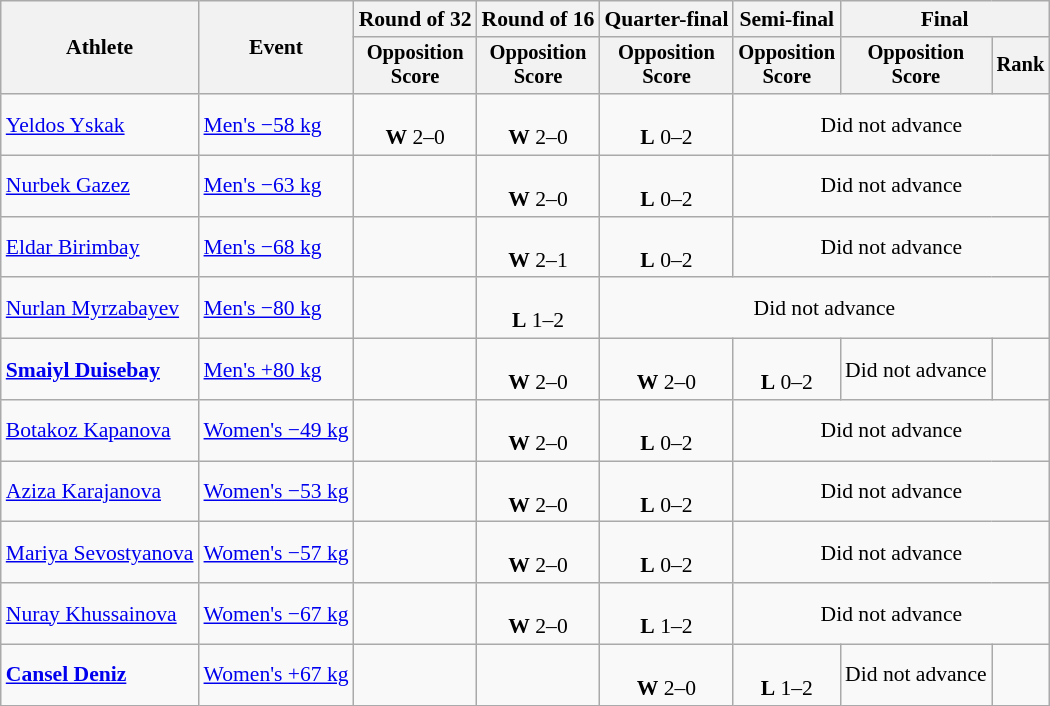<table class=wikitable style=font-size:90%;text-align:center>
<tr>
<th rowspan=2>Athlete</th>
<th rowspan=2>Event</th>
<th>Round of 32</th>
<th>Round of 16</th>
<th>Quarter-final</th>
<th>Semi-final</th>
<th colspan=2>Final</th>
</tr>
<tr style=font-size:95%>
<th>Opposition<br>Score</th>
<th>Opposition<br>Score</th>
<th>Opposition<br>Score</th>
<th>Opposition<br>Score</th>
<th>Opposition<br>Score</th>
<th>Rank</th>
</tr>
<tr>
<td align=left><a href='#'>Yeldos Yskak</a></td>
<td align=left><a href='#'>Men's −58 kg</a></td>
<td><br><strong>W</strong> 2–0</td>
<td><br><strong>W</strong> 2–0</td>
<td><br><strong>L</strong> 0–2</td>
<td colspan=3>Did not advance</td>
</tr>
<tr>
<td align=left><a href='#'>Nurbek Gazez</a></td>
<td align=left><a href='#'>Men's −63 kg</a></td>
<td></td>
<td><br><strong>W</strong> 2–0</td>
<td><br><strong>L</strong> 0–2</td>
<td colspan=3>Did not advance</td>
</tr>
<tr>
<td align=left><a href='#'>Eldar Birimbay</a></td>
<td align=left><a href='#'>Men's −68 kg</a></td>
<td></td>
<td><br><strong>W</strong> 2–1</td>
<td><br><strong>L</strong> 0–2</td>
<td colspan=3>Did not advance</td>
</tr>
<tr>
<td align=left><a href='#'>Nurlan Myrzabayev</a></td>
<td align=left><a href='#'>Men's −80 kg</a></td>
<td></td>
<td><br><strong>L</strong> 1–2</td>
<td colspan=4>Did not advance</td>
</tr>
<tr>
<td align=left><strong><a href='#'>Smaiyl Duisebay</a></strong></td>
<td align=left><a href='#'>Men's +80 kg</a></td>
<td></td>
<td><br><strong>W</strong> 2–0</td>
<td><br><strong>W</strong> 2–0</td>
<td><br><strong>L</strong> 0–2</td>
<td>Did not advance</td>
<td></td>
</tr>
<tr>
<td align=left><a href='#'>Botakoz Kapanova</a></td>
<td align=left><a href='#'>Women's −49 kg</a></td>
<td></td>
<td><br><strong>W</strong> 2–0</td>
<td><br><strong>L</strong> 0–2</td>
<td colspan=3>Did not advance</td>
</tr>
<tr>
<td align=left><a href='#'>Aziza Karajanova</a></td>
<td align=left><a href='#'>Women's −53 kg</a></td>
<td></td>
<td><br><strong>W</strong>  2–0</td>
<td><br><strong>L</strong>  0–2</td>
<td colspan=3>Did not advance</td>
</tr>
<tr>
<td align=left><a href='#'>Mariya Sevostyanova</a></td>
<td align=left><a href='#'>Women's −57 kg</a></td>
<td></td>
<td><br><strong>W</strong>  2–0</td>
<td><br><strong>L</strong>  0–2</td>
<td colspan=3>Did not advance</td>
</tr>
<tr>
<td align=left><a href='#'>Nuray Khussainova</a></td>
<td align=left><a href='#'>Women's −67 kg</a></td>
<td></td>
<td><br><strong>W</strong> 2–0</td>
<td><br><strong>L</strong> 1–2</td>
<td colspan=3>Did not advance</td>
</tr>
<tr>
<td align=left><strong><a href='#'>Cansel Deniz</a></strong></td>
<td align=left><a href='#'>Women's +67 kg</a></td>
<td></td>
<td></td>
<td><br><strong>W</strong>  2–0</td>
<td><br><strong>L</strong>  1–2</td>
<td>Did not advance</td>
<td></td>
</tr>
</table>
